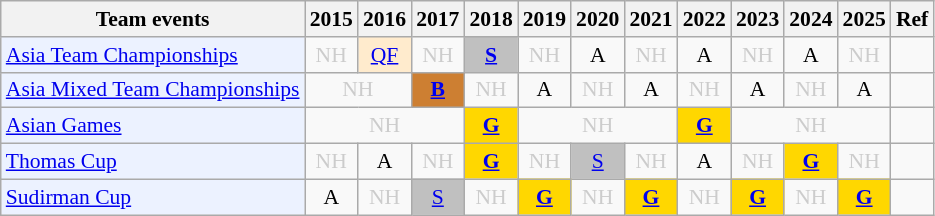<table class="wikitable" style="font-size: 90%; text-align:center">
<tr>
<th>Team events</th>
<th>2015</th>
<th>2016</th>
<th>2017</th>
<th>2018</th>
<th>2019</th>
<th>2020</th>
<th>2021</th>
<th>2022</th>
<th>2023</th>
<th>2024</th>
<th>2025</th>
<th>Ref</th>
</tr>
<tr>
<td bgcolor="#ECF2FF"; align="left"><a href='#'>Asia Team Championships</a></td>
<td style=color:#ccc>NH</td>
<td bgcolor=FFEBCD><a href='#'>QF</a></td>
<td style=color:#ccc>NH</td>
<td bgcolor=silver><strong><a href='#'>S</a></strong></td>
<td style=color:#ccc>NH</td>
<td>A</td>
<td style=color:#ccc>NH</td>
<td>A</td>
<td style=color:#ccc>NH</td>
<td>A</td>
<td style=color:#ccc>NH</td>
<td></td>
</tr>
<tr>
<td bgcolor="#ECF2FF"; align="left"><a href='#'>Asia Mixed Team Championships</a></td>
<td style=color:#ccc colspan="2">NH</td>
<td bgcolor=CD7F32><strong><a href='#'>B</a></strong></td>
<td style=color:#ccc>NH</td>
<td>A</td>
<td style=color:#ccc>NH</td>
<td>A</td>
<td style=color:#ccc>NH</td>
<td>A</td>
<td style=color:#ccc>NH</td>
<td>A</td>
<td></td>
</tr>
<tr>
<td bgcolor="#ECF2FF"; align="left"><a href='#'>Asian Games</a></td>
<td colspan="3" style=color:#ccc>NH</td>
<td bgcolor=Gold><strong><a href='#'>G</a></strong></td>
<td colspan="3" style=color:#ccc>NH</td>
<td bgcolor=Gold><strong><a href='#'>G</a></strong></td>
<td colspan="3" style=color:#ccc>NH</td>
<td></td>
</tr>
<tr>
<td bgcolor="#ECF2FF"; align="left"><a href='#'>Thomas Cup</a></td>
<td style=color:#ccc>NH</td>
<td>A</td>
<td style=color:#ccc>NH</td>
<td bgcolor=Gold><strong><a href='#'>G</a></strong></td>
<td style=color:#ccc>NH</td>
<td bgcolor=silver><a href='#'>S</a></td>
<td style=color:#ccc>NH</td>
<td>A</td>
<td style=color:#ccc>NH</td>
<td bgcolor=Gold><strong><a href='#'>G</a></strong></td>
<td style=color:#ccc>NH</td>
<td></td>
</tr>
<tr>
<td bgcolor="#ECF2FF"; align="left"><a href='#'>Sudirman Cup</a></td>
<td>A</td>
<td style=color:#ccc>NH</td>
<td bgcolor=Silver><a href='#'>S</a></td>
<td style=color:#ccc>NH</td>
<td bgcolor=Gold><strong><a href='#'>G</a></strong></td>
<td style=color:#ccc>NH</td>
<td bgcolor=Gold><strong><a href='#'>G</a></strong></td>
<td style=color:#ccc>NH</td>
<td bgcolor=Gold><strong><a href='#'>G</a></strong></td>
<td style=color:#ccc>NH</td>
<td bgcolor=gold><a href='#'><strong>G</strong></a></td>
<td></td>
</tr>
</table>
